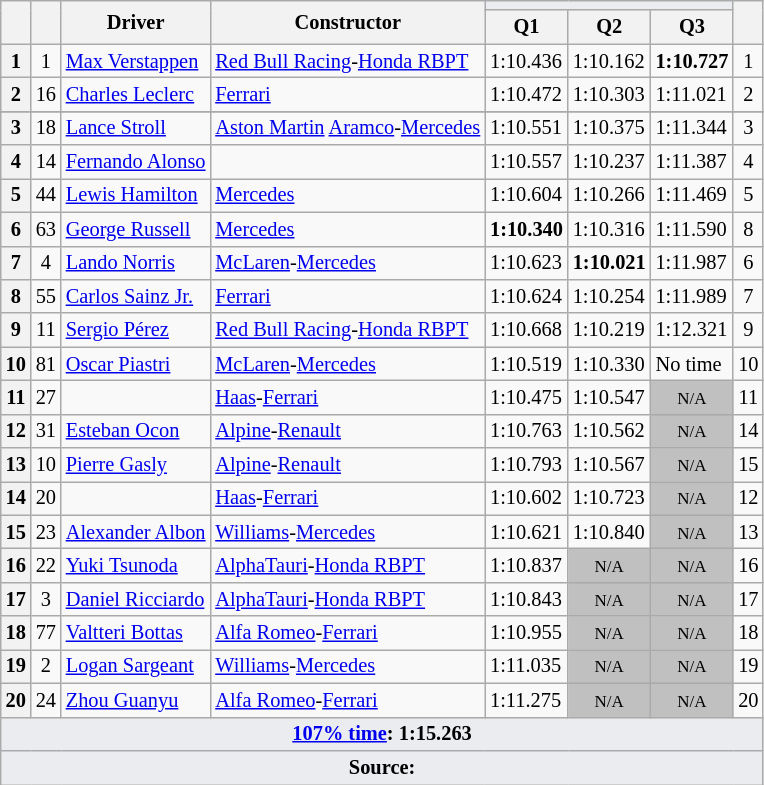<table class="wikitable sortable" style="font-size: 85%;">
<tr>
<th rowspan="2"></th>
<th rowspan="2"></th>
<th rowspan="2">Driver</th>
<th rowspan="2">Constructor</th>
<th colspan="3" style="background:#eaecf0; text-align:center;"></th>
<th rowspan="2"></th>
</tr>
<tr>
<th scope="col">Q1</th>
<th scope="col">Q2</th>
<th scope="col">Q3</th>
</tr>
<tr>
<th scope="row">1</th>
<td align="center">1</td>
<td data-sort-value="ver"> <a href='#'>Max Verstappen</a></td>
<td><a href='#'>Red Bull Racing</a>-<a href='#'>Honda RBPT</a></td>
<td>1:10.436</td>
<td>1:10.162</td>
<td><strong>1:10.727</strong></td>
<td align="center">1</td>
</tr>
<tr>
<th scope="row">2</th>
<td align="center">16</td>
<td data-sort-value="lec"> <a href='#'>Charles Leclerc</a></td>
<td><a href='#'>Ferrari</a></td>
<td>1:10.472</td>
<td>1:10.303</td>
<td>1:11.021</td>
<td align="center">2</td>
</tr>
<tr>
</tr>
<tr>
<th scope="row">3</th>
<td align="center">18</td>
<td data-sort-value="str"> <a href='#'>Lance Stroll</a></td>
<td><a href='#'>Aston Martin</a> <a href='#'>Aramco</a>-<a href='#'>Mercedes</a></td>
<td>1:10.551</td>
<td>1:10.375</td>
<td>1:11.344</td>
<td align="center">3</td>
</tr>
<tr>
<th scope="row">4</th>
<td align="center">14</td>
<td data-sort-value="alo"> <a href='#'>Fernando Alonso</a></td>
<td></td>
<td>1:10.557</td>
<td>1:10.237</td>
<td>1:11.387</td>
<td align="center">4</td>
</tr>
<tr>
<th scope="row">5</th>
<td align="center">44</td>
<td data-sort-value="ham"> <a href='#'>Lewis Hamilton</a></td>
<td><a href='#'>Mercedes</a></td>
<td>1:10.604</td>
<td>1:10.266</td>
<td>1:11.469</td>
<td align="center">5</td>
</tr>
<tr>
<th scope="row">6</th>
<td align="center">63</td>
<td data-sort-value="rus"> <a href='#'>George Russell</a></td>
<td><a href='#'>Mercedes</a></td>
<td><strong>1:10.340</strong></td>
<td>1:10.316</td>
<td>1:11.590</td>
<td align="center">8</td>
</tr>
<tr>
<th scope="row">7</th>
<td align="center">4</td>
<td data-sort-value="nor"> <a href='#'>Lando Norris</a></td>
<td><a href='#'>McLaren</a>-<a href='#'>Mercedes</a></td>
<td>1:10.623</td>
<td><strong>1:10.021</strong></td>
<td>1:11.987</td>
<td align="center">6</td>
</tr>
<tr>
<th scope="row">8</th>
<td align="center">55</td>
<td data-sort-value="sai"> <a href='#'>Carlos Sainz Jr.</a></td>
<td><a href='#'>Ferrari</a></td>
<td>1:10.624</td>
<td>1:10.254</td>
<td>1:11.989</td>
<td align="center">7</td>
</tr>
<tr>
<th scope="row">9</th>
<td align="center">11</td>
<td data-sort-value="per"> <a href='#'>Sergio Pérez</a></td>
<td><a href='#'>Red Bull Racing</a>-<a href='#'>Honda RBPT</a></td>
<td>1:10.668</td>
<td>1:10.219</td>
<td>1:12.321</td>
<td align="center">9</td>
</tr>
<tr>
<th scope="row">10</th>
<td align="center">81</td>
<td data-sort-value="pia"> <a href='#'>Oscar Piastri</a></td>
<td><a href='#'>McLaren</a>-<a href='#'>Mercedes</a></td>
<td>1:10.519</td>
<td>1:10.330</td>
<td>No time</td>
<td align="center">10</td>
</tr>
<tr>
<th scope="row">11</th>
<td align="center">27</td>
<td data-sort-value="hul"></td>
<td><a href='#'>Haas</a>-<a href='#'>Ferrari</a></td>
<td>1:10.475</td>
<td>1:10.547</td>
<td data-sort-value="20" align="center" style="background: silver"><small>N/A</small></td>
<td align="center">11</td>
</tr>
<tr>
<th scope="row">12</th>
<td align="center">31</td>
<td data-sort-value="oco"> <a href='#'>Esteban Ocon</a></td>
<td><a href='#'>Alpine</a>-<a href='#'>Renault</a></td>
<td>1:10.763</td>
<td>1:10.562</td>
<td data-sort-value="14" align="center" style="background: silver"><small>N/A</small></td>
<td align="center">14</td>
</tr>
<tr>
<th scope="row">13</th>
<td align="center">10</td>
<td data-sort-value="gas"> <a href='#'>Pierre Gasly</a></td>
<td><a href='#'>Alpine</a>-<a href='#'>Renault</a></td>
<td>1:10.793</td>
<td>1:10.567</td>
<td data-sort-value="12" align="center" style="background: silver"><small>N/A</small></td>
<td align="center">15</td>
</tr>
<tr>
<th scope="row">14</th>
<td align="center">20</td>
<td data-sort-value="mag"></td>
<td><a href='#'>Haas</a>-<a href='#'>Ferrari</a></td>
<td>1:10.602</td>
<td>1:10.723</td>
<td data-sort-value="14" align="center" style="background: silver"><small>N/A</small></td>
<td align="center">12</td>
</tr>
<tr>
<th scope="row">15</th>
<td align="center">23</td>
<td data-sort-value="alb"> <a href='#'>Alexander Albon</a></td>
<td><a href='#'>Williams</a>-<a href='#'>Mercedes</a></td>
<td>1:10.621</td>
<td>1:10.840</td>
<td data-sort-value="14" align="center" style="background: silver"><small>N/A</small></td>
<td align="center">13</td>
</tr>
<tr>
<th scope="row">16</th>
<td align="center">22</td>
<td data-sort-value="tsu"> <a href='#'>Yuki Tsunoda</a></td>
<td><a href='#'>AlphaTauri</a>-<a href='#'>Honda RBPT</a></td>
<td>1:10.837</td>
<td data-sort-value="14" align="center" style="background: silver"><small>N/A</small></td>
<td data-sort-value="14" align="center" style="background: silver"><small>N/A</small></td>
<td align="center">16</td>
</tr>
<tr>
<th scope="row">17</th>
<td align="center">3</td>
<td data-sort-value="ric"> <a href='#'>Daniel Ricciardo</a></td>
<td><a href='#'>AlphaTauri</a>-<a href='#'>Honda RBPT</a></td>
<td>1:10.843</td>
<td data-sort-value="14" align="center" style="background: silver"><small>N/A</small></td>
<td data-sort-value="14" align="center" style="background: silver"><small>N/A</small></td>
<td align="center">17</td>
</tr>
<tr>
<th scope="row">18</th>
<td align="center">77</td>
<td data-sort-value="bot"> <a href='#'>Valtteri Bottas</a></td>
<td><a href='#'>Alfa Romeo</a>-<a href='#'>Ferrari</a></td>
<td>1:10.955</td>
<td data-sort-value="14" align="center" style="background: silver"><small>N/A</small></td>
<td data-sort-value="14" align="center" style="background: silver"><small>N/A</small></td>
<td align="center">18</td>
</tr>
<tr>
<th scope="row">19</th>
<td align="center">2</td>
<td data-sort-value="sar"> <a href='#'>Logan Sargeant</a></td>
<td><a href='#'>Williams</a>-<a href='#'>Mercedes</a></td>
<td>1:11.035</td>
<td data-sort-value="18" align="center" style="background: silver"><small>N/A</small></td>
<td data-sort-value="18" align="center" style="background: silver"><small>N/A</small></td>
<td align="center">19</td>
</tr>
<tr>
<th scope="row">20</th>
<td align="center">24</td>
<td data-sort-value="zho"> <a href='#'>Zhou Guanyu</a></td>
<td><a href='#'>Alfa Romeo</a>-<a href='#'>Ferrari</a></td>
<td>1:11.275</td>
<td data-sort-value="18" align="center" style="background: silver"><small>N/A</small></td>
<td data-sort-value="18" align="center" style="background: silver"><small>N/A</small></td>
<td align="center">20</td>
</tr>
<tr class="sortbottom">
<td colspan="8" style="background-color:#eaecf0;text-align:center"><strong><a href='#'>107% time</a>: 1:15.263</strong></td>
</tr>
<tr class="sortbottom">
<td colspan="8" style="background-color:#eaecf0;text-align:center"><strong>Source:</strong></td>
</tr>
</table>
